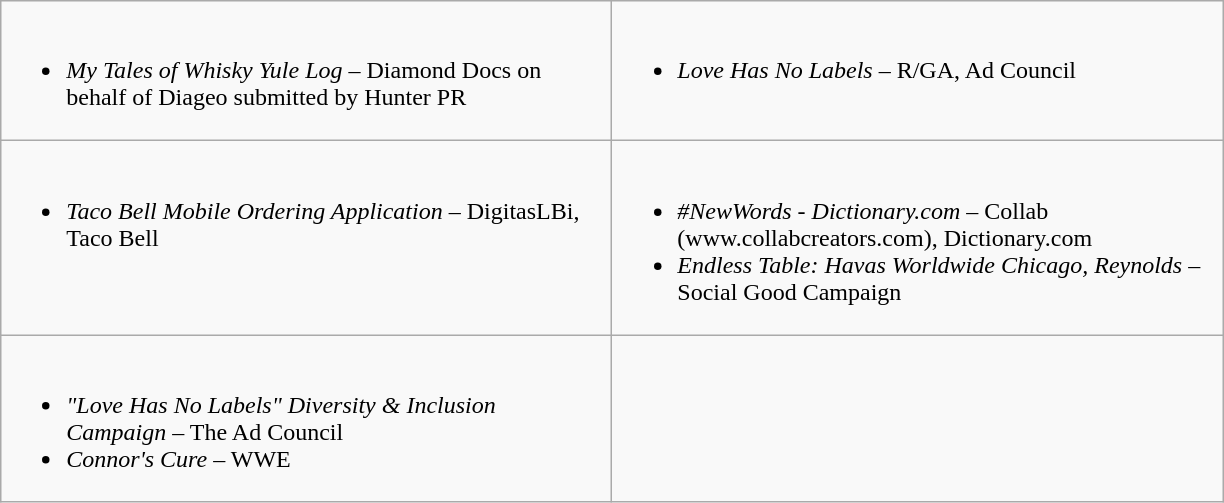<table class=wikitable>
<tr>
<td valign="top" width="400px"><br><ul><li><em>My Tales of Whisky Yule Log</em> – Diamond Docs on behalf of Diageo submitted by Hunter PR</li></ul></td>
<td valign="top" width="400px"><br><ul><li><em>Love Has No Labels</em> – R/GA, Ad Council</li></ul></td>
</tr>
<tr>
<td valign="top" width="400px"><br><ul><li><em>Taco Bell Mobile Ordering Application</em> – DigitasLBi, Taco Bell</li></ul></td>
<td valign="top" width="400px"><br><ul><li><em>#NewWords - Dictionary.com</em> – Collab (www.collabcreators.com), Dictionary.com</li><li><em>Endless Table: Havas Worldwide Chicago, Reynolds</em> – Social Good Campaign</li></ul></td>
</tr>
<tr>
<td valign="top" width="400px"><br><ul><li><em>"Love Has No Labels" Diversity & Inclusion Campaign</em> – The Ad Council</li><li><em>Connor's Cure</em> – WWE</li></ul></td>
</tr>
</table>
